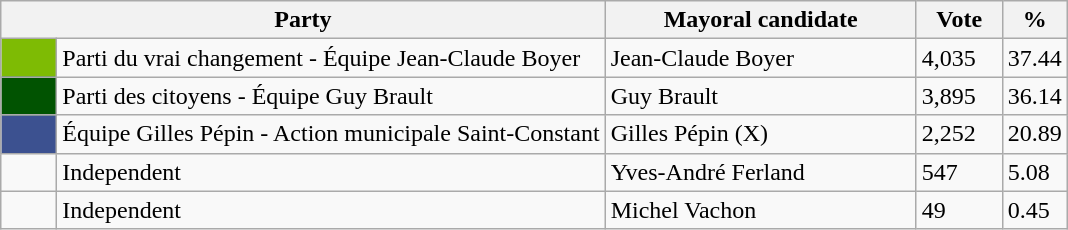<table class="wikitable">
<tr>
<th bgcolor="#DDDDFF" width="200px" colspan="2">Party</th>
<th bgcolor="#DDDDFF" width="200px">Mayoral candidate</th>
<th bgcolor="#DDDDFF" width="50px">Vote</th>
<th bgcolor="#DDDDFF" width="30px">%</th>
</tr>
<tr>
<td bgcolor=#7EBB04> </td>
<td>Parti du vrai changement - Équipe Jean-Claude Boyer</td>
<td>Jean-Claude Boyer</td>
<td>4,035</td>
<td>37.44</td>
</tr>
<tr>
<td bgcolor=#015301> </td>
<td>Parti des citoyens - Équipe Guy Brault</td>
<td>Guy Brault</td>
<td>3,895</td>
<td>36.14</td>
</tr>
<tr>
<td bgcolor=#3C5190  width="30px"> </td>
<td>Équipe Gilles Pépin - Action municipale Saint-Constant</td>
<td>Gilles Pépin (X)</td>
<td>2,252</td>
<td>20.89</td>
</tr>
<tr>
<td> </td>
<td>Independent</td>
<td>Yves-André Ferland</td>
<td>547</td>
<td>5.08</td>
</tr>
<tr>
<td> </td>
<td>Independent</td>
<td>Michel Vachon</td>
<td>49</td>
<td>0.45</td>
</tr>
</table>
